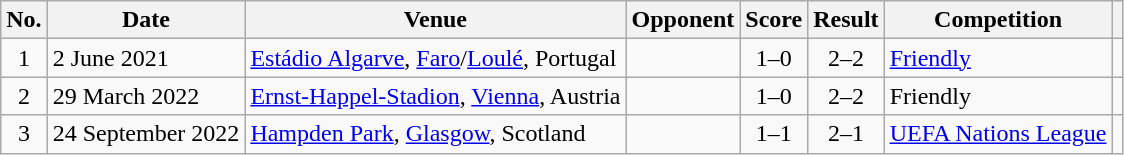<table class="wikitable sortable">
<tr>
<th scope="col">No.</th>
<th scope="col">Date</th>
<th scope="col">Venue</th>
<th scope="col">Opponent</th>
<th scope="col">Score</th>
<th scope="col">Result</th>
<th scope="col">Competition</th>
<th scope="col" class="unsortable"></th>
</tr>
<tr>
<td style="text-align:center">1</td>
<td>2 June 2021</td>
<td><a href='#'>Estádio Algarve</a>, <a href='#'>Faro</a>/<a href='#'>Loulé</a>, Portugal</td>
<td></td>
<td style="text-align:center">1–0</td>
<td style="text-align:center">2–2</td>
<td><a href='#'>Friendly</a></td>
<td></td>
</tr>
<tr>
<td style="text-align:center">2</td>
<td>29 March 2022</td>
<td><a href='#'>Ernst-Happel-Stadion</a>, <a href='#'>Vienna</a>, Austria</td>
<td></td>
<td style="text-align:center">1–0</td>
<td style="text-align:center">2–2</td>
<td>Friendly</td>
<td></td>
</tr>
<tr>
<td style="text-align:center">3</td>
<td>24 September 2022</td>
<td><a href='#'>Hampden Park</a>, <a href='#'>Glasgow</a>, Scotland</td>
<td></td>
<td style="text-align:center">1–1</td>
<td style="text-align:center">2–1</td>
<td><a href='#'>UEFA Nations League</a></td>
<td></td>
</tr>
</table>
